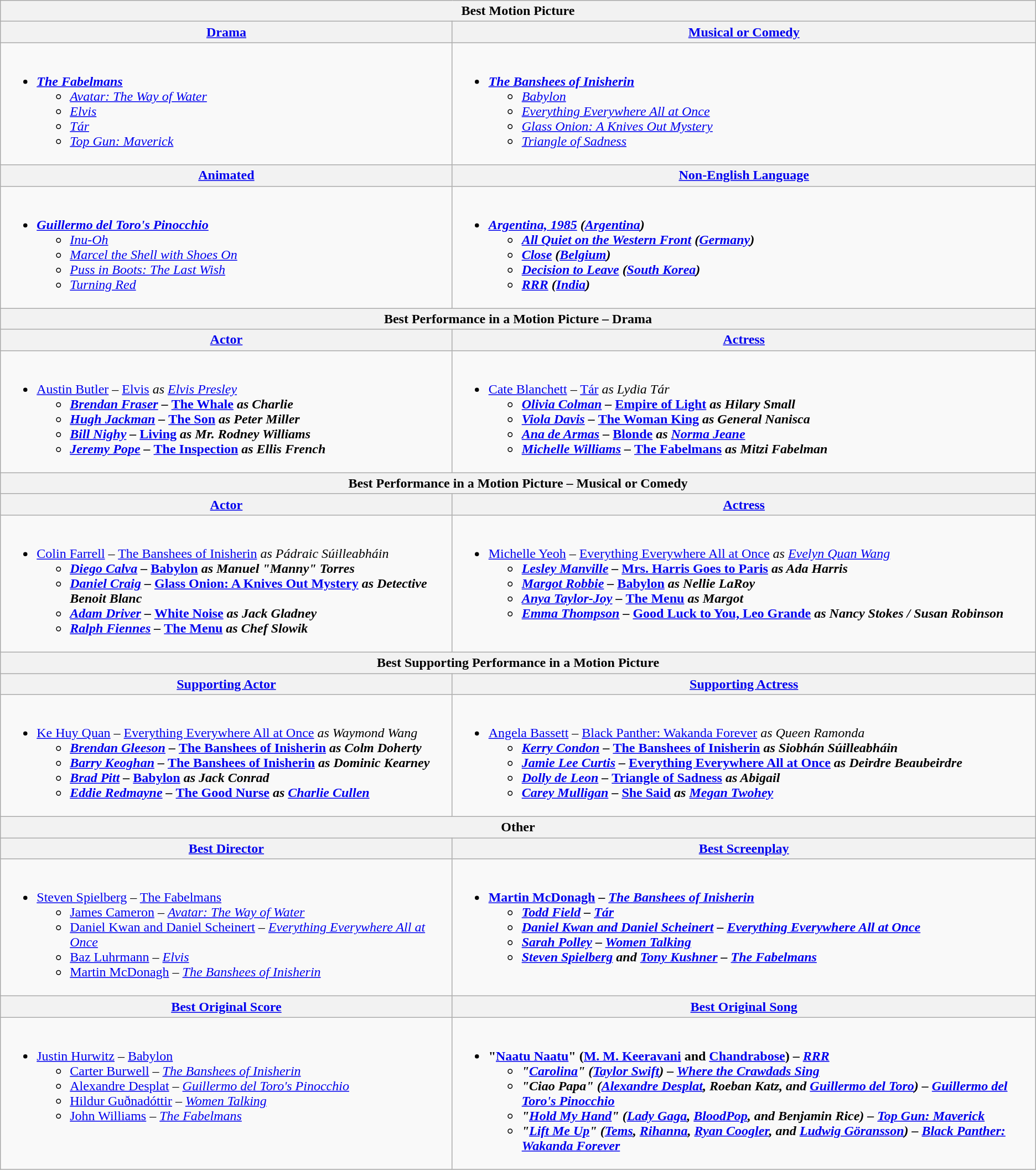<table class=wikitable style="width=100%">
<tr>
<th colspan="2">Best Motion Picture</th>
</tr>
<tr>
<th style="width=50%"><a href='#'>Drama</a></th>
<th style="width=50%"><a href='#'>Musical or Comedy</a></th>
</tr>
<tr>
<td valign="top"><br><ul><li><strong><em><a href='#'>The Fabelmans</a></em></strong><ul><li><em><a href='#'>Avatar: The Way of Water</a></em></li><li><em><a href='#'>Elvis</a></em></li><li><em><a href='#'>Tár</a></em></li><li><em><a href='#'>Top Gun: Maverick</a></em></li></ul></li></ul></td>
<td valign="top"><br><ul><li><strong><em><a href='#'>The Banshees of Inisherin</a></em></strong><ul><li><em><a href='#'>Babylon</a></em></li><li><em><a href='#'>Everything Everywhere All at Once</a></em></li><li><em><a href='#'>Glass Onion: A Knives Out Mystery</a></em></li><li><em><a href='#'>Triangle of Sadness</a></em></li></ul></li></ul></td>
</tr>
<tr>
<th><a href='#'>Animated</a></th>
<th><a href='#'>Non-English Language</a></th>
</tr>
<tr>
<td valign="top"><br><ul><li><strong><em><a href='#'>Guillermo del Toro's Pinocchio</a></em></strong><ul><li><em><a href='#'>Inu-Oh</a></em></li><li><em><a href='#'>Marcel the Shell with Shoes On</a></em></li><li><em><a href='#'>Puss in Boots: The Last Wish</a></em></li><li><em><a href='#'>Turning Red</a></em></li></ul></li></ul></td>
<td valign="top"><br><ul><li><strong><em><a href='#'>Argentina, 1985</a><em> (<a href='#'>Argentina</a>)<strong><ul><li></em><a href='#'>All Quiet on the Western Front</a><em> (<a href='#'>Germany</a>)</li><li></em><a href='#'>Close</a><em> (<a href='#'>Belgium</a>)</li><li></em><a href='#'>Decision to Leave</a><em> (<a href='#'>South Korea</a>)</li><li></em><a href='#'>RRR</a><em> (<a href='#'>India</a>)</li></ul></li></ul></td>
</tr>
<tr>
<th colspan="2">Best Performance in a Motion Picture – Drama</th>
</tr>
<tr>
<th><a href='#'>Actor</a></th>
<th><a href='#'>Actress</a></th>
</tr>
<tr>
<td valign="top"><br><ul><li></strong><a href='#'>Austin Butler</a> – </em><a href='#'>Elvis</a><em> as <a href='#'>Elvis Presley</a><strong><ul><li><a href='#'>Brendan Fraser</a> – </em><a href='#'>The Whale</a><em> as Charlie</li><li><a href='#'>Hugh Jackman</a> – </em><a href='#'>The Son</a><em> as Peter Miller</li><li><a href='#'>Bill Nighy</a> – </em><a href='#'>Living</a><em> as Mr. Rodney Williams</li><li><a href='#'>Jeremy Pope</a> – </em><a href='#'>The Inspection</a><em> as Ellis French</li></ul></li></ul></td>
<td valign="top"><br><ul><li></strong><a href='#'>Cate Blanchett</a> – </em><a href='#'>Tár</a><em> as Lydia Tár<strong><ul><li><a href='#'>Olivia Colman</a> – </em><a href='#'>Empire of Light</a><em> as Hilary Small</li><li><a href='#'>Viola Davis</a> – </em><a href='#'>The Woman King</a><em> as General Nanisca</li><li><a href='#'>Ana de Armas</a> – </em><a href='#'>Blonde</a><em> as <a href='#'>Norma Jeane</a></li><li><a href='#'>Michelle Williams</a> – </em><a href='#'>The Fabelmans</a><em> as Mitzi Fabelman</li></ul></li></ul></td>
</tr>
<tr>
<th colspan="2">Best Performance in a Motion Picture – Musical or Comedy</th>
</tr>
<tr>
<th><a href='#'>Actor</a></th>
<th><a href='#'>Actress</a></th>
</tr>
<tr>
<td valign="top"><br><ul><li></strong><a href='#'>Colin Farrell</a> – </em><a href='#'>The Banshees of Inisherin</a><em> as Pádraic Súilleabháin<strong><ul><li><a href='#'>Diego Calva</a> – </em><a href='#'>Babylon</a><em> as Manuel "Manny" Torres</li><li><a href='#'>Daniel Craig</a> – </em><a href='#'>Glass Onion: A Knives Out Mystery</a><em> as Detective Benoit Blanc</li><li><a href='#'>Adam Driver</a> – </em><a href='#'>White Noise</a><em> as Jack Gladney</li><li><a href='#'>Ralph Fiennes</a> – </em><a href='#'>The Menu</a><em> as Chef Slowik</li></ul></li></ul></td>
<td valign="top"><br><ul><li></strong><a href='#'>Michelle Yeoh</a> – </em><a href='#'>Everything Everywhere All at Once</a><em> as <a href='#'>Evelyn Quan Wang</a><strong><ul><li><a href='#'>Lesley Manville</a> – </em><a href='#'>Mrs. Harris Goes to Paris</a><em> as Ada Harris</li><li><a href='#'>Margot Robbie</a> – </em><a href='#'>Babylon</a><em> as Nellie LaRoy</li><li><a href='#'>Anya Taylor-Joy</a> – </em><a href='#'>The Menu</a><em> as Margot</li><li><a href='#'>Emma Thompson</a> – </em><a href='#'>Good Luck to You, Leo Grande</a><em> as Nancy Stokes / Susan Robinson</li></ul></li></ul></td>
</tr>
<tr>
<th colspan="2">Best Supporting Performance in a Motion Picture</th>
</tr>
<tr>
<th><a href='#'>Supporting Actor</a></th>
<th><a href='#'>Supporting Actress</a></th>
</tr>
<tr>
<td valign="top"><br><ul><li></strong><a href='#'>Ke Huy Quan</a> – </em><a href='#'>Everything Everywhere All at Once</a><em> as Waymond Wang<strong><ul><li><a href='#'>Brendan Gleeson</a> – </em><a href='#'>The Banshees of Inisherin</a><em> as Colm Doherty</li><li><a href='#'>Barry Keoghan</a> – </em><a href='#'>The Banshees of Inisherin</a><em> as Dominic Kearney</li><li><a href='#'>Brad Pitt</a> – </em><a href='#'>Babylon</a><em> as Jack Conrad</li><li><a href='#'>Eddie Redmayne</a> – </em><a href='#'>The Good Nurse</a><em> as <a href='#'>Charlie Cullen</a></li></ul></li></ul></td>
<td valign="top"><br><ul><li></strong><a href='#'>Angela Bassett</a> – </em><a href='#'>Black Panther: Wakanda Forever</a><em> as Queen Ramonda<strong><ul><li><a href='#'>Kerry Condon</a> – </em><a href='#'>The Banshees of Inisherin</a><em> as Siobhán Súilleabháin</li><li><a href='#'>Jamie Lee Curtis</a> – </em><a href='#'>Everything Everywhere All at Once</a><em> as Deirdre Beaubeirdre</li><li><a href='#'>Dolly de Leon</a> – </em><a href='#'>Triangle of Sadness</a><em> as Abigail</li><li><a href='#'>Carey Mulligan</a> – </em><a href='#'>She Said</a><em> as <a href='#'>Megan Twohey</a></li></ul></li></ul></td>
</tr>
<tr>
<th colspan="2">Other</th>
</tr>
<tr>
<th><a href='#'>Best Director</a></th>
<th><a href='#'>Best Screenplay</a></th>
</tr>
<tr>
<td valign="top"><br><ul><li></strong><a href='#'>Steven Spielberg</a> – </em><a href='#'>The Fabelmans</a></em></strong><ul><li><a href='#'>James Cameron</a> – <em><a href='#'>Avatar: The Way of Water</a></em></li><li><a href='#'>Daniel Kwan and Daniel Scheinert</a> – <em><a href='#'>Everything Everywhere All at Once</a></em></li><li><a href='#'>Baz Luhrmann</a> – <em><a href='#'>Elvis</a></em></li><li><a href='#'>Martin McDonagh</a> – <em><a href='#'>The Banshees of Inisherin</a></em></li></ul></li></ul></td>
<td valign="top"><br><ul><li><strong><a href='#'>Martin McDonagh</a> – <em><a href='#'>The Banshees of Inisherin</a><strong><em><ul><li><a href='#'>Todd Field</a> – </em><a href='#'>Tár</a><em></li><li><a href='#'>Daniel Kwan and Daniel Scheinert</a> – </em><a href='#'>Everything Everywhere All at Once</a><em></li><li><a href='#'>Sarah Polley</a> – </em><a href='#'>Women Talking</a><em></li><li><a href='#'>Steven Spielberg</a> and <a href='#'>Tony Kushner</a> – </em><a href='#'>The Fabelmans</a><em></li></ul></li></ul></td>
</tr>
<tr>
<th><a href='#'>Best Original Score</a></th>
<th><a href='#'>Best Original Song</a></th>
</tr>
<tr>
<td valign="top"><br><ul><li></strong><a href='#'>Justin Hurwitz</a> – </em><a href='#'>Babylon</a></em></strong><ul><li><a href='#'>Carter Burwell</a> – <em><a href='#'>The Banshees of Inisherin</a></em></li><li><a href='#'>Alexandre Desplat</a> – <em><a href='#'>Guillermo del Toro's Pinocchio</a></em></li><li><a href='#'>Hildur Guðnadóttir</a> – <em><a href='#'>Women Talking</a></em></li><li><a href='#'>John Williams</a> – <em><a href='#'>The Fabelmans</a></em></li></ul></li></ul></td>
<td valign="top"><br><ul><li><strong>"<a href='#'>Naatu Naatu</a>" (<a href='#'>M. M. Keeravani</a> and <a href='#'>Chandrabose</a>) – <em><a href='#'>RRR</a><strong><em><ul><li>"<a href='#'>Carolina</a>" (<a href='#'>Taylor Swift</a>) – </em><a href='#'>Where the Crawdads Sing</a><em></li><li>"Ciao Papa" (<a href='#'>Alexandre Desplat</a>, Roeban Katz, and <a href='#'>Guillermo del Toro</a>) – </em><a href='#'>Guillermo del Toro's Pinocchio</a><em></li><li>"<a href='#'>Hold My Hand</a>" (<a href='#'>Lady Gaga</a>, <a href='#'>BloodPop</a>, and Benjamin Rice) – </em><a href='#'>Top Gun: Maverick</a><em></li><li>"<a href='#'>Lift Me Up</a>" (<a href='#'>Tems</a>, <a href='#'>Rihanna</a>, <a href='#'>Ryan Coogler</a>, and <a href='#'>Ludwig Göransson</a>) – </em><a href='#'>Black Panther: Wakanda Forever</a><em></li></ul></li></ul></td>
</tr>
</table>
